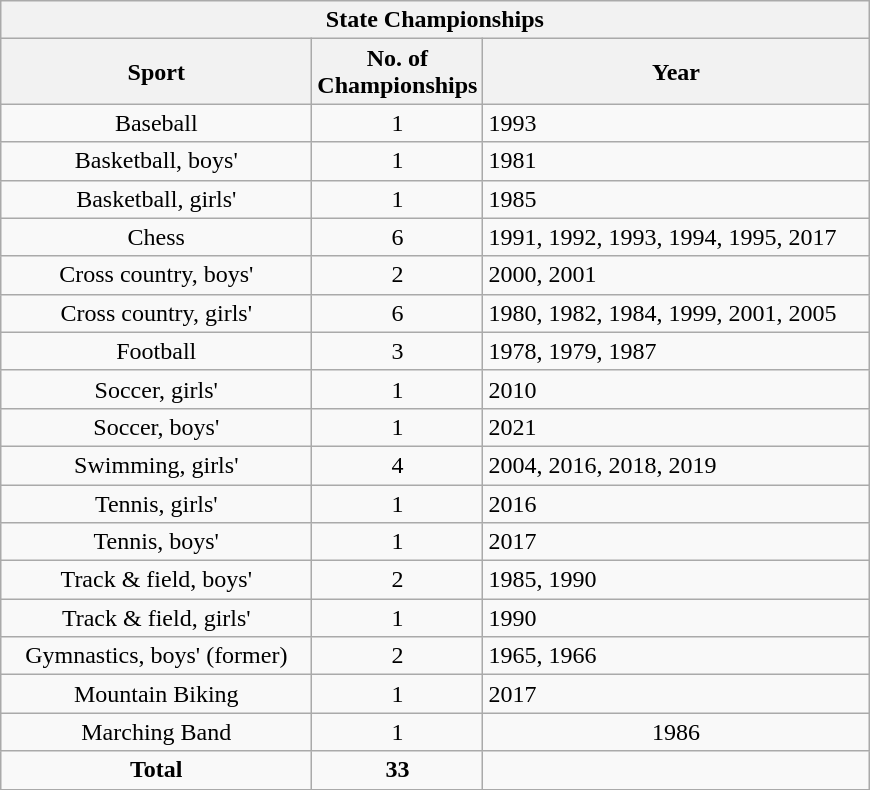<table class="wikitable sortable" style="text-align: center;">
<tr>
<th colspan="3">State Championships</th>
</tr>
<tr>
<th width="200px" class="unsortable">Sport</th>
<th width="100px" class="unsortable">No. of Championships</th>
<th width="250px" class="unsortable">Year</th>
</tr>
<tr>
<td>Baseball</td>
<td>1</td>
<td style="text-align: left;">1993</td>
</tr>
<tr>
<td>Basketball, boys'</td>
<td>1</td>
<td style="text-align: left;">1981</td>
</tr>
<tr>
<td>Basketball, girls'</td>
<td>1</td>
<td style="text-align: left;">1985</td>
</tr>
<tr>
<td>Chess</td>
<td>6</td>
<td style="text-align: left;">1991, 1992, 1993, 1994, 1995, 2017</td>
</tr>
<tr>
<td>Cross country, boys'</td>
<td>2</td>
<td style="text-align: left;">2000, 2001</td>
</tr>
<tr>
<td>Cross country, girls'</td>
<td>6</td>
<td style="text-align: left;">1980, 1982, 1984, 1999, 2001, 2005</td>
</tr>
<tr>
<td>Football</td>
<td>3</td>
<td style="text-align: left;">1978, 1979, 1987</td>
</tr>
<tr>
<td>Soccer, girls'</td>
<td>1</td>
<td style="text-align: left;">2010</td>
</tr>
<tr>
<td>Soccer, boys'</td>
<td>1</td>
<td style="text-align: left;">2021</td>
</tr>
<tr>
<td>Swimming, girls'</td>
<td>4</td>
<td style="text-align: left;">2004, 2016, 2018, 2019</td>
</tr>
<tr>
<td>Tennis, girls'</td>
<td>1</td>
<td style="text-align: left;">2016</td>
</tr>
<tr>
<td>Tennis, boys'</td>
<td>1</td>
<td style="text-align: left;">2017</td>
</tr>
<tr>
<td>Track & field, boys'</td>
<td>2</td>
<td style="text-align: left;">1985, 1990</td>
</tr>
<tr>
<td>Track & field, girls'</td>
<td>1</td>
<td style="text-align: left;">1990</td>
</tr>
<tr>
<td>Gymnastics, boys' (former)</td>
<td>2</td>
<td style="text-align: left;">1965, 1966</td>
</tr>
<tr>
<td>Mountain Biking</td>
<td>1</td>
<td style="text-align: left;">2017</td>
</tr>
<tr>
<td>Marching Band</td>
<td>1</td>
<td>1986</td>
</tr>
<tr>
<td><strong>Total</strong></td>
<td><strong>33</strong></td>
<td> </td>
</tr>
</table>
